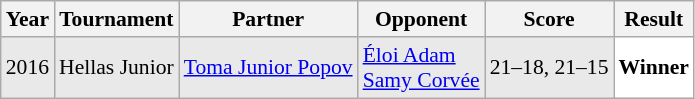<table class="sortable wikitable" style="font-size: 90%;">
<tr>
<th>Year</th>
<th>Tournament</th>
<th>Partner</th>
<th>Opponent</th>
<th>Score</th>
<th>Result</th>
</tr>
<tr style="background:#E9E9E9">
<td align="center">2016</td>
<td align="left">Hellas Junior</td>
<td align="left"> <a href='#'>Toma Junior Popov</a></td>
<td align="left"> <a href='#'>Éloi Adam</a><br> <a href='#'>Samy Corvée</a></td>
<td align="left">21–18, 21–15</td>
<td style="text-align:left; background:white"> <strong>Winner</strong></td>
</tr>
</table>
